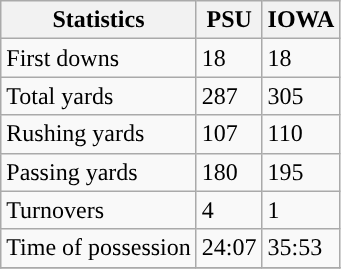<table class="wikitable">
<tr>
<th>Statistics</th>
<th>PSU</th>
<th>IOWA</th>
</tr>
<tr>
<td>First downs</td>
<td>18</td>
<td>18</td>
</tr>
<tr>
<td>Total yards</td>
<td>287</td>
<td>305</td>
</tr>
<tr>
<td>Rushing yards</td>
<td>107</td>
<td>110</td>
</tr>
<tr>
<td>Passing yards</td>
<td>180</td>
<td>195</td>
</tr>
<tr>
<td>Turnovers</td>
<td>4</td>
<td>1</td>
</tr>
<tr>
<td>Time of possession</td>
<td>24:07</td>
<td>35:53</td>
</tr>
<tr>
</tr>
</table>
